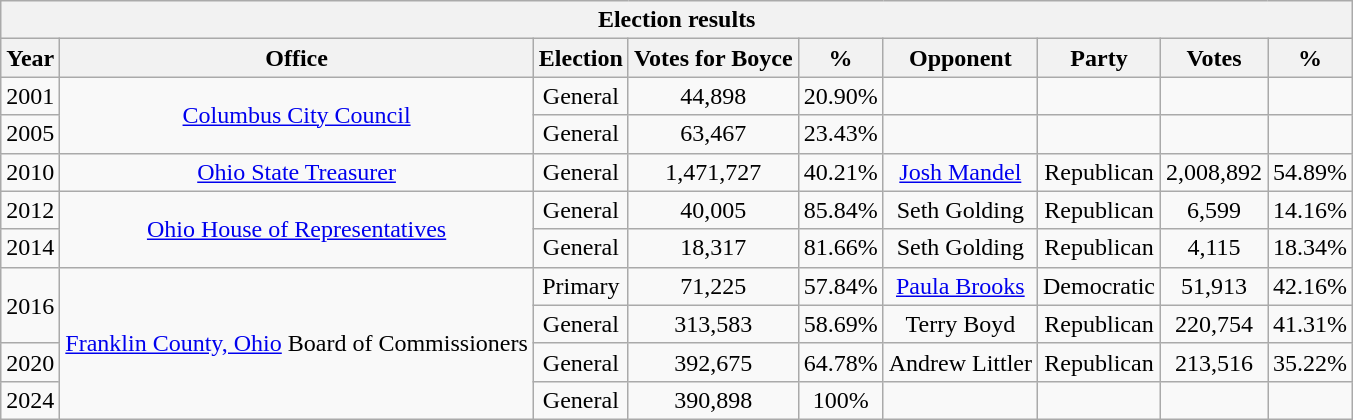<table class="wikitable" style="text-align: center;">
<tr>
<th colspan=12>Election results</th>
</tr>
<tr>
<th>Year</th>
<th>Office</th>
<th>Election</th>
<th>Votes for Boyce</th>
<th>%</th>
<th>Opponent</th>
<th>Party</th>
<th>Votes</th>
<th>%</th>
</tr>
<tr>
<td>2001</td>
<td rowspan=2><a href='#'>Columbus City Council</a></td>
<td>General</td>
<td>44,898 </td>
<td>20.90%</td>
<td></td>
<td></td>
<td></td>
<td></td>
</tr>
<tr>
<td>2005</td>
<td>General</td>
<td>63,467 </td>
<td>23.43%</td>
<td></td>
<td></td>
<td></td>
<td></td>
</tr>
<tr |->
<td>2010</td>
<td><a href='#'>Ohio State Treasurer</a></td>
<td>General</td>
<td>1,471,727</td>
<td>40.21%</td>
<td><a href='#'>Josh Mandel</a></td>
<td>Republican</td>
<td>2,008,892</td>
<td>54.89%</td>
</tr>
<tr |->
<td>2012</td>
<td rowspan=2><a href='#'>Ohio House of Representatives</a></td>
<td>General</td>
<td>40,005</td>
<td>85.84%</td>
<td>Seth Golding</td>
<td>Republican</td>
<td>6,599</td>
<td>14.16%</td>
</tr>
<tr>
<td>2014</td>
<td>General</td>
<td>18,317</td>
<td>81.66%</td>
<td>Seth Golding</td>
<td>Republican</td>
<td>4,115</td>
<td>18.34%</td>
</tr>
<tr>
<td rowspan="2">2016</td>
<td rowspan="4"><a href='#'>Franklin County, Ohio</a> Board of Commissioners</td>
<td>Primary</td>
<td>71,225</td>
<td>57.84%</td>
<td><a href='#'>Paula Brooks</a></td>
<td>Democratic</td>
<td>51,913</td>
<td>42.16%</td>
</tr>
<tr>
<td>General</td>
<td>313,583</td>
<td>58.69%</td>
<td>Terry Boyd</td>
<td>Republican</td>
<td>220,754</td>
<td>41.31%</td>
</tr>
<tr>
<td>2020</td>
<td>General</td>
<td>392,675</td>
<td>64.78%</td>
<td>Andrew Littler</td>
<td>Republican</td>
<td>213,516</td>
<td>35.22%</td>
</tr>
<tr>
<td>2024</td>
<td>General</td>
<td>390,898</td>
<td>100%</td>
<td></td>
<td></td>
<td></td>
<td></td>
</tr>
</table>
